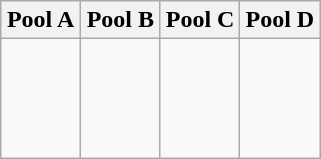<table class="wikitable">
<tr>
<th width=25%>Pool A</th>
<th width=25%>Pool B</th>
<th width=25%>Pool C</th>
<th width=25%>Pool D</th>
</tr>
<tr>
<td><br><br>
<br>
<br>
</td>
<td><br><br>
<br>
<br>
</td>
<td><br><br>
<br>
<br>
</td>
<td><br><br>
<br>
<br>
</td>
</tr>
</table>
